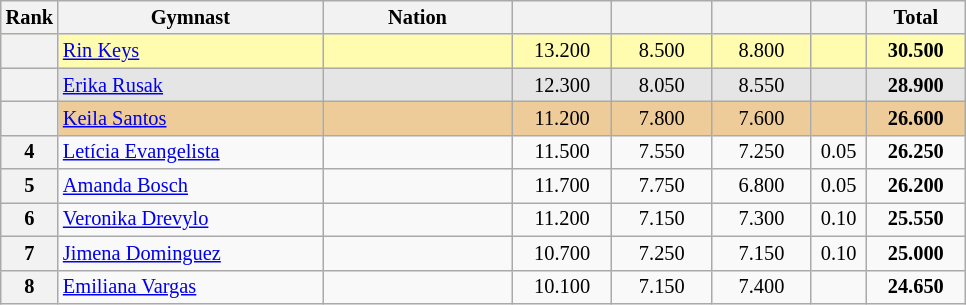<table class="wikitable sortable" style="text-align:center; font-size:85%">
<tr>
<th scope="col" style="width:20px;">Rank</th>
<th scope="col" style="width:170px;">Gymnast</th>
<th scope="col" style="width:120px;">Nation</th>
<th scope="col" style="width:60px;"></th>
<th scope="col" style="width:60px;"></th>
<th scope="col" style="width:60px;"></th>
<th scope="col" style="width:30px;"></th>
<th scope="col" style="width:60px;">Total</th>
</tr>
<tr bgcolor="fffcaf">
<th scope="row"></th>
<td align="left"><a href='#'>Rin Keys</a></td>
<td style="text-align:left;"></td>
<td>13.200</td>
<td>8.500</td>
<td>8.800</td>
<td></td>
<td><strong>30.500</strong></td>
</tr>
<tr bgcolor="e5e5e5">
<th scope="row"></th>
<td align="left"><a href='#'>Erika Rusak</a></td>
<td style="text-align:left;"></td>
<td>12.300</td>
<td>8.050</td>
<td>8.550</td>
<td></td>
<td><strong>28.900</strong></td>
</tr>
<tr bgcolor="eecc99">
<th scope="row"></th>
<td align="left"><a href='#'>Keila Santos</a></td>
<td style="text-align:left;"></td>
<td>11.200</td>
<td>7.800</td>
<td>7.600</td>
<td></td>
<td><strong>26.600</strong></td>
</tr>
<tr>
<th scope="row">4</th>
<td align="left"><a href='#'>Letícia Evangelista</a></td>
<td style="text-align:left;"></td>
<td>11.500</td>
<td>7.550</td>
<td>7.250</td>
<td>0.05</td>
<td><strong>26.250</strong></td>
</tr>
<tr>
<th scope="row">5</th>
<td align="left"><a href='#'>Amanda Bosch</a></td>
<td style="text-align:left;"></td>
<td>11.700</td>
<td>7.750</td>
<td>6.800</td>
<td>0.05</td>
<td><strong>26.200</strong></td>
</tr>
<tr>
<th scope="row">6</th>
<td align="left"><a href='#'>Veronika Drevylo</a></td>
<td style="text-align:left;"></td>
<td>11.200</td>
<td>7.150</td>
<td>7.300</td>
<td>0.10</td>
<td><strong>25.550</strong></td>
</tr>
<tr>
<th scope="row">7</th>
<td align="left"><a href='#'>Jimena Dominguez</a></td>
<td style="text-align:left;"></td>
<td>10.700</td>
<td>7.250</td>
<td>7.150</td>
<td>0.10</td>
<td><strong>25.000</strong></td>
</tr>
<tr>
<th scope="row">8</th>
<td align="left"><a href='#'>Emiliana Vargas</a></td>
<td style="text-align:left;"></td>
<td>10.100</td>
<td>7.150</td>
<td>7.400</td>
<td></td>
<td><strong>24.650</strong></td>
</tr>
</table>
